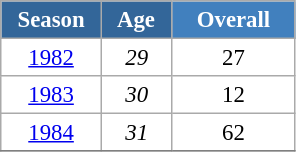<table class="wikitable" style="font-size:95%; text-align:center; border:grey solid 1px; border-collapse:collapse; background:#ffffff;">
<tr>
<th style="background-color:#369; color:white; width:60px;"> Season </th>
<th style="background-color:#369; color:white; width:40px;"> Age </th>
<th style="background-color:#4180be; color:white; width:75px;">Overall</th>
</tr>
<tr>
<td><a href='#'>1982</a></td>
<td><em>29</em></td>
<td>27</td>
</tr>
<tr>
<td><a href='#'>1983</a></td>
<td><em>30</em></td>
<td>12</td>
</tr>
<tr>
<td><a href='#'>1984</a></td>
<td><em>31</em></td>
<td>62</td>
</tr>
<tr>
</tr>
</table>
